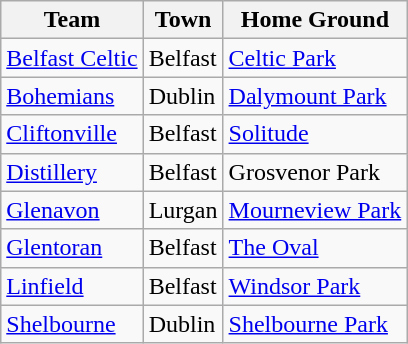<table class="wikitable sortable">
<tr>
<th>Team</th>
<th>Town</th>
<th>Home Ground</th>
</tr>
<tr>
<td><a href='#'>Belfast Celtic</a></td>
<td>Belfast</td>
<td><a href='#'>Celtic Park</a></td>
</tr>
<tr>
<td><a href='#'>Bohemians</a></td>
<td>Dublin</td>
<td><a href='#'>Dalymount Park</a></td>
</tr>
<tr>
<td><a href='#'>Cliftonville</a></td>
<td>Belfast</td>
<td><a href='#'>Solitude</a></td>
</tr>
<tr>
<td><a href='#'>Distillery</a></td>
<td>Belfast</td>
<td>Grosvenor Park</td>
</tr>
<tr>
<td><a href='#'>Glenavon</a></td>
<td>Lurgan</td>
<td><a href='#'>Mourneview Park</a></td>
</tr>
<tr>
<td><a href='#'>Glentoran</a></td>
<td>Belfast</td>
<td><a href='#'>The Oval</a></td>
</tr>
<tr>
<td><a href='#'>Linfield</a></td>
<td>Belfast</td>
<td><a href='#'>Windsor Park</a></td>
</tr>
<tr>
<td><a href='#'>Shelbourne</a></td>
<td>Dublin</td>
<td><a href='#'>Shelbourne Park</a></td>
</tr>
</table>
